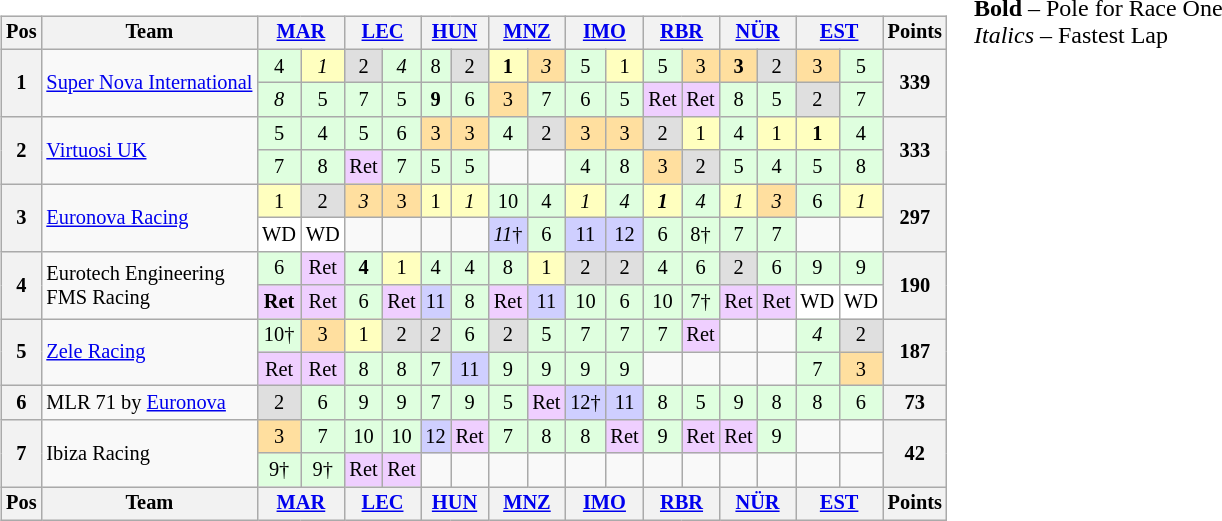<table>
<tr>
<td><br><table class="wikitable" style="font-size: 85%; text-align: center;">
<tr valign="top">
<th valign=middle>Pos</th>
<th valign=middle>Team</th>
<th colspan=2><a href='#'>MAR</a><br></th>
<th colspan=2><a href='#'>LEC</a><br></th>
<th colspan=2><a href='#'>HUN</a><br></th>
<th colspan=2><a href='#'>MNZ</a><br></th>
<th colspan=2><a href='#'>IMO</a><br></th>
<th colspan=2><a href='#'>RBR</a><br></th>
<th colspan=2><a href='#'>NÜR</a><br></th>
<th colspan=2><a href='#'>EST</a><br></th>
<th valign=middle>Points</th>
</tr>
<tr>
<th rowspan=2>1</th>
<td align=left rowspan=2 nowrap> <a href='#'>Super Nova International</a></td>
<td style="background:#DFFFDF;">4</td>
<td style="background:#FFFFBF;"><em>1</em></td>
<td style="background:#DFDFDF;">2</td>
<td style="background:#DFFFDF;"><em>4</em></td>
<td style="background:#DFFFDF;">8</td>
<td style="background:#DFDFDF;">2</td>
<td style="background:#FFFFBF;"><strong>1</strong></td>
<td style="background:#FFDF9F;"><em>3</em></td>
<td style="background:#DFFFDF;">5</td>
<td style="background:#FFFFBF;">1</td>
<td style="background:#DFFFDF;">5</td>
<td style="background:#FFDF9F;">3</td>
<td style="background:#FFDF9F;"><strong>3</strong></td>
<td style="background:#DFDFDF;">2</td>
<td style="background:#FFDF9F;">3</td>
<td style="background:#DFFFDF;">5</td>
<th rowspan=2>339</th>
</tr>
<tr>
<td style="background:#DFFFDF;"><em>8</em></td>
<td style="background:#DFFFDF;">5</td>
<td style="background:#DFFFDF;">7</td>
<td style="background:#DFFFDF;">5</td>
<td style="background:#DFFFDF;"><strong>9</strong></td>
<td style="background:#DFFFDF;">6</td>
<td style="background:#FFDF9F;">3</td>
<td style="background:#DFFFDF;">7</td>
<td style="background:#DFFFDF;">6</td>
<td style="background:#DFFFDF;">5</td>
<td style="background:#EFCFFF;">Ret</td>
<td style="background:#EFCFFF;">Ret</td>
<td style="background:#DFFFDF;">8</td>
<td style="background:#DFFFDF;">5</td>
<td style="background:#DFDFDF;">2</td>
<td style="background:#DFFFDF;">7</td>
</tr>
<tr>
<th rowspan=2>2</th>
<td align=left rowspan=2> <a href='#'>Virtuosi UK</a></td>
<td style="background:#DFFFDF;">5</td>
<td style="background:#DFFFDF;">4</td>
<td style="background:#DFFFDF;">5</td>
<td style="background:#DFFFDF;">6</td>
<td style="background:#FFDF9F;">3</td>
<td style="background:#FFDF9F;">3</td>
<td style="background:#DFFFDF;">4</td>
<td style="background:#DFDFDF;">2</td>
<td style="background:#FFDF9F;">3</td>
<td style="background:#FFDF9F;">3</td>
<td style="background:#DFDFDF;">2</td>
<td style="background:#FFFFBF;">1</td>
<td style="background:#DFFFDF;">4</td>
<td style="background:#FFFFBF;">1</td>
<td style="background:#FFFFBF;"><strong>1</strong></td>
<td style="background:#DFFFDF;">4</td>
<th rowspan=2>333</th>
</tr>
<tr>
<td style="background:#DFFFDF;">7</td>
<td style="background:#DFFFDF;">8</td>
<td style="background:#EFCFFF;">Ret</td>
<td style="background:#DFFFDF;">7</td>
<td style="background:#DFFFDF;">5</td>
<td style="background:#DFFFDF;">5</td>
<td></td>
<td></td>
<td style="background:#DFFFDF;">4</td>
<td style="background:#DFFFDF;">8</td>
<td style="background:#FFDF9F;">3</td>
<td style="background:#DFDFDF;">2</td>
<td style="background:#DFFFDF;">5</td>
<td style="background:#DFFFDF;">4</td>
<td style="background:#DFFFDF;">5</td>
<td style="background:#DFFFDF;">8</td>
</tr>
<tr>
<th rowspan=2>3</th>
<td align=left rowspan=2> <a href='#'>Euronova Racing</a></td>
<td style="background:#FFFFBF;">1</td>
<td style="background:#DFDFDF;">2</td>
<td style="background:#FFDF9F;"><em>3</em></td>
<td style="background:#FFDF9F;">3</td>
<td style="background:#FFFFBF;">1</td>
<td style="background:#FFFFBF;"><em>1</em></td>
<td style="background:#DFFFDF;">10</td>
<td style="background:#DFFFDF;">4</td>
<td style="background:#FFFFBF;"><em>1</em></td>
<td style="background:#DFFFDF;"><em>4</em></td>
<td style="background:#FFFFBF;"><strong><em>1</em></strong></td>
<td style="background:#DFFFDF;"><em>4</em></td>
<td style="background:#FFFFBF;"><em>1</em></td>
<td style="background:#FFDF9F;"><em>3</em></td>
<td style="background:#DFFFDF;">6</td>
<td style="background:#FFFFBF;"><em>1</em></td>
<th rowspan=2>297</th>
</tr>
<tr>
<td style="background:#FFFFFF;">WD</td>
<td style="background:#FFFFFF;">WD</td>
<td></td>
<td></td>
<td></td>
<td></td>
<td style="background:#CFCFFF;"><em>11</em>†</td>
<td style="background:#DFFFDF;">6</td>
<td style="background:#CFCFFF;">11</td>
<td style="background:#CFCFFF;">12</td>
<td style="background:#DFFFDF;">6</td>
<td style="background:#DFFFDF;">8†</td>
<td style="background:#DFFFDF;">7</td>
<td style="background:#DFFFDF;">7</td>
<td></td>
<td></td>
</tr>
<tr>
<th rowspan=2>4</th>
<td align=left rowspan=2> Eurotech Engineering<br> FMS Racing</td>
<td style="background:#DFFFDF;">6</td>
<td style="background:#EFCFFF;">Ret</td>
<td style="background:#DFFFDF;"><strong>4</strong></td>
<td style="background:#FFFFBF;">1</td>
<td style="background:#DFFFDF;">4</td>
<td style="background:#DFFFDF;">4</td>
<td style="background:#DFFFDF;">8</td>
<td style="background:#FFFFBF;">1</td>
<td style="background:#DFDFDF;">2</td>
<td style="background:#DFDFDF;">2</td>
<td style="background:#DFFFDF;">4</td>
<td style="background:#DFFFDF;">6</td>
<td style="background:#DFDFDF;">2</td>
<td style="background:#DFFFDF;">6</td>
<td style="background:#DFFFDF;">9</td>
<td style="background:#DFFFDF;">9</td>
<th rowspan=2>190</th>
</tr>
<tr>
<td style="background:#EFCFFF;"><strong>Ret</strong></td>
<td style="background:#EFCFFF;">Ret</td>
<td style="background:#DFFFDF;">6</td>
<td style="background:#EFCFFF;">Ret</td>
<td style="background:#CFCFFF;">11</td>
<td style="background:#DFFFDF;">8</td>
<td style="background:#EFCFFF;">Ret</td>
<td style="background:#CFCFFF;">11</td>
<td style="background:#DFFFDF;">10</td>
<td style="background:#DFFFDF;">6</td>
<td style="background:#DFFFDF;">10</td>
<td style="background:#DFFFDF;">7†</td>
<td style="background:#EFCFFF;">Ret</td>
<td style="background:#EFCFFF;">Ret</td>
<td style="background:#FFFFFF;">WD</td>
<td style="background:#FFFFFF;">WD</td>
</tr>
<tr>
<th rowspan=2>5</th>
<td align=left rowspan=2> <a href='#'>Zele Racing</a></td>
<td style="background:#DFFFDF;">10†</td>
<td style="background:#FFDF9F;">3</td>
<td style="background:#FFFFBF;">1</td>
<td style="background:#DFDFDF;">2</td>
<td style="background:#DFDFDF;"><em>2</em></td>
<td style="background:#DFFFDF;">6</td>
<td style="background:#DFDFDF;">2</td>
<td style="background:#DFFFDF;">5</td>
<td style="background:#DFFFDF;">7</td>
<td style="background:#DFFFDF;">7</td>
<td style="background:#DFFFDF;">7</td>
<td style="background:#EFCFFF;">Ret</td>
<td></td>
<td></td>
<td style="background:#DFFFDF;"><em>4</em></td>
<td style="background:#DFDFDF;">2</td>
<th rowspan=2>187</th>
</tr>
<tr>
<td style="background:#EFCFFF;">Ret</td>
<td style="background:#EFCFFF;">Ret</td>
<td style="background:#DFFFDF;">8</td>
<td style="background:#DFFFDF;">8</td>
<td style="background:#DFFFDF;">7</td>
<td style="background:#CFCFFF;">11</td>
<td style="background:#DFFFDF;">9</td>
<td style="background:#DFFFDF;">9</td>
<td style="background:#DFFFDF;">9</td>
<td style="background:#DFFFDF;">9</td>
<td></td>
<td></td>
<td></td>
<td></td>
<td style="background:#DFFFDF;">7</td>
<td style="background:#FFDF9F;">3</td>
</tr>
<tr>
<th>6</th>
<td align=left> MLR 71 by <a href='#'>Euronova</a></td>
<td style="background:#DFDFDF;">2</td>
<td style="background:#DFFFDF;">6</td>
<td style="background:#DFFFDF;">9</td>
<td style="background:#DFFFDF;">9</td>
<td style="background:#DFFFDF;">7</td>
<td style="background:#DFFFDF;">9</td>
<td style="background:#DFFFDF;">5</td>
<td style="background:#EFCFFF;">Ret</td>
<td style="background:#CFCFFF;">12†</td>
<td style="background:#CFCFFF;">11</td>
<td style="background:#DFFFDF;">8</td>
<td style="background:#DFFFDF;">5</td>
<td style="background:#DFFFDF;">9</td>
<td style="background:#DFFFDF;">8</td>
<td style="background:#DFFFDF;">8</td>
<td style="background:#DFFFDF;">6</td>
<th>73</th>
</tr>
<tr>
<th rowspan=2>7</th>
<td align=left rowspan=2> Ibiza Racing</td>
<td style="background:#FFDF9F;">3</td>
<td style="background:#DFFFDF;">7</td>
<td style="background:#DFFFDF;">10</td>
<td style="background:#DFFFDF;">10</td>
<td style="background:#CFCFFF;">12</td>
<td style="background:#EFCFFF;">Ret</td>
<td style="background:#DFFFDF;">7</td>
<td style="background:#DFFFDF;">8</td>
<td style="background:#DFFFDF;">8</td>
<td style="background:#EFCFFF;">Ret</td>
<td style="background:#DFFFDF;">9</td>
<td style="background:#EFCFFF;">Ret</td>
<td style="background:#EFCFFF;">Ret</td>
<td style="background:#DFFFDF;">9</td>
<td></td>
<td></td>
<th rowspan=2>42</th>
</tr>
<tr>
<td style="background:#DFFFDF;">9†</td>
<td style="background:#DFFFDF;">9†</td>
<td style="background:#EFCFFF;">Ret</td>
<td style="background:#EFCFFF;">Ret</td>
<td></td>
<td></td>
<td></td>
<td></td>
<td></td>
<td></td>
<td></td>
<td></td>
<td></td>
<td></td>
<td></td>
<td></td>
</tr>
<tr valign="top">
<th valign=middle>Pos</th>
<th valign=middle>Team</th>
<th colspan=2><a href='#'>MAR</a><br></th>
<th colspan=2><a href='#'>LEC</a><br></th>
<th colspan=2><a href='#'>HUN</a><br></th>
<th colspan=2><a href='#'>MNZ</a><br></th>
<th colspan=2><a href='#'>IMO</a><br></th>
<th colspan=2><a href='#'>RBR</a><br></th>
<th colspan=2><a href='#'>NÜR</a><br></th>
<th colspan=2><a href='#'>EST</a><br></th>
<th valign=middle>Points</th>
</tr>
</table>
</td>
<td valign="top"><br>
<span><strong>Bold</strong> – Pole for Race One<br>
<em>Italics</em> – Fastest Lap</span></td>
</tr>
</table>
